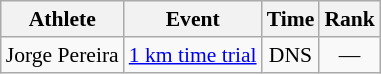<table class=wikitable style="font-size:90%">
<tr>
<th>Athlete</th>
<th>Event</th>
<th>Time</th>
<th>Rank</th>
</tr>
<tr>
<td align=center>Jorge Pereira</td>
<td align=center><a href='#'>1 km time trial</a></td>
<td align=center>DNS</td>
<td align=center>—</td>
</tr>
</table>
